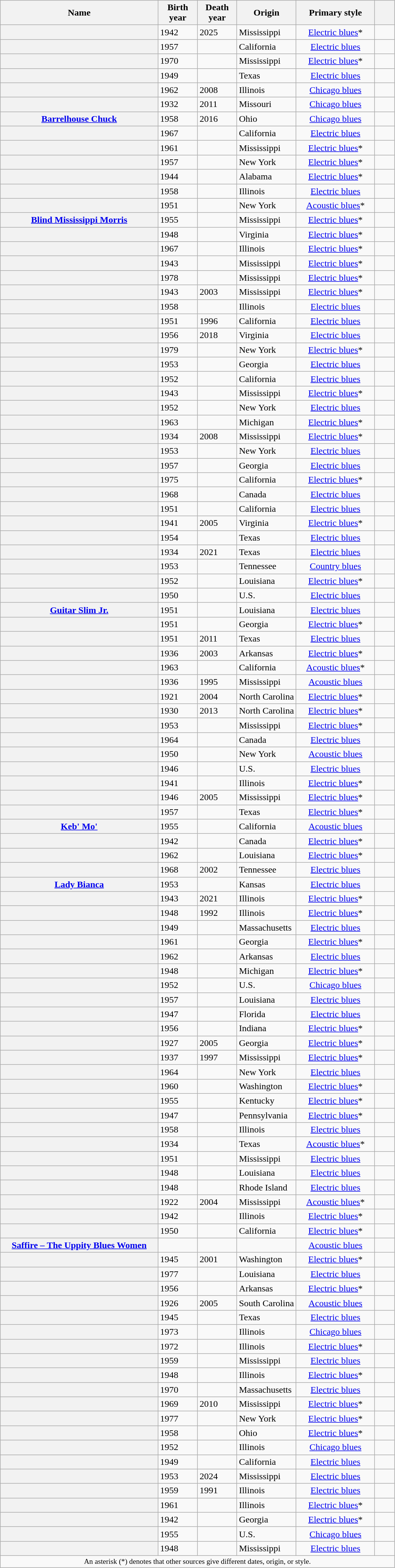<table class="wikitable sortable plainrowheaders">
<tr>
<th scope="col" width=%>Name</th>
<th scope="col" width=10% data-sort-type=number>Birth<br>year</th>
<th scope="col" width=10% data-sort-type=number>Death<br>year</th>
<th scope="col" width=15%>Origin</th>
<th scope="col" width=20%>Primary style</th>
<th scope="col" width=5% class="unsortable"></th>
</tr>
<tr>
<th scope="row"> </th>
<td>1942</td>
<td>2025</td>
<td>Mississippi</td>
<td align="center"><a href='#'>Electric blues</a>*</td>
<td align="center"></td>
</tr>
<tr>
<th scope="row"></th>
<td>1957</td>
<td></td>
<td>California</td>
<td align="center"><a href='#'>Electric blues</a></td>
<td align="center"></td>
</tr>
<tr>
<th scope="row"></th>
<td>1970</td>
<td></td>
<td>Mississippi</td>
<td align="center"><a href='#'>Electric blues</a>*</td>
<td align="center"></td>
</tr>
<tr>
<th scope="row"> </th>
<td>1949</td>
<td></td>
<td>Texas</td>
<td align="center"><a href='#'>Electric blues</a></td>
<td align="center"></td>
</tr>
<tr>
<th scope="row"></th>
<td>1962</td>
<td>2008</td>
<td>Illinois</td>
<td align="center"><a href='#'>Chicago blues</a></td>
<td align="center"></td>
</tr>
<tr>
<th scope="row"></th>
<td>1932</td>
<td>2011</td>
<td>Missouri</td>
<td align="center"><a href='#'>Chicago blues</a></td>
<td align="center"></td>
</tr>
<tr>
<th scope="row"><a href='#'>Barrelhouse Chuck</a></th>
<td>1958</td>
<td>2016</td>
<td>Ohio</td>
<td align="center"><a href='#'>Chicago blues</a></td>
<td align="center"></td>
</tr>
<tr>
<th scope="row"></th>
<td>1967</td>
<td></td>
<td>California</td>
<td align="center"><a href='#'>Electric blues</a></td>
<td align="center"></td>
</tr>
<tr>
<th scope="row"></th>
<td>1961</td>
<td></td>
<td>Mississippi</td>
<td align="center"><a href='#'>Electric blues</a>*</td>
<td align="center"></td>
</tr>
<tr>
<th scope="row"></th>
<td>1957</td>
<td></td>
<td>New York</td>
<td align="center"><a href='#'>Electric blues</a>*</td>
<td align="center"></td>
</tr>
<tr>
<th scope="row"></th>
<td>1944</td>
<td></td>
<td>Alabama</td>
<td align="center"><a href='#'>Electric blues</a>*</td>
<td align="center"></td>
</tr>
<tr>
<th scope="row"></th>
<td>1958</td>
<td></td>
<td>Illinois</td>
<td align="center"><a href='#'>Electric blues</a></td>
<td align="center"></td>
</tr>
<tr>
<th scope="row"></th>
<td>1951</td>
<td></td>
<td>New York</td>
<td align="center"><a href='#'>Acoustic blues</a>*</td>
<td align="center"></td>
</tr>
<tr>
<th scope="row"><a href='#'>Blind Mississippi Morris</a></th>
<td>1955</td>
<td></td>
<td>Mississippi</td>
<td align="center"><a href='#'>Electric blues</a>*</td>
<td align="center"></td>
</tr>
<tr>
<th scope="row"></th>
<td>1948</td>
<td></td>
<td>Virginia</td>
<td align="center"><a href='#'>Electric blues</a>*</td>
<td align="center"></td>
</tr>
<tr>
<th scope="row"></th>
<td>1967</td>
<td></td>
<td>Illinois</td>
<td align="center"><a href='#'>Electric blues</a>*</td>
<td align="center"></td>
</tr>
<tr>
<th scope="row"></th>
<td>1943</td>
<td></td>
<td>Mississippi</td>
<td align="center"><a href='#'>Electric blues</a>*</td>
<td align="center"></td>
</tr>
<tr>
<th scope="row"></th>
<td>1978</td>
<td></td>
<td>Mississippi</td>
<td align="center"><a href='#'>Electric blues</a>*</td>
<td align="center"></td>
</tr>
<tr>
<th scope="row"> </th>
<td>1943</td>
<td>2003</td>
<td>Mississippi</td>
<td align="center"><a href='#'>Electric blues</a>*</td>
<td align="center"></td>
</tr>
<tr>
<th scope="row"></th>
<td>1958</td>
<td></td>
<td>Illinois</td>
<td align="center"><a href='#'>Electric blues</a></td>
<td align="center"></td>
</tr>
<tr>
<th scope="row"></th>
<td>1951</td>
<td>1996</td>
<td>California</td>
<td align="center"><a href='#'>Electric blues</a></td>
<td align="center"></td>
</tr>
<tr>
<th scope="row"></th>
<td>1956</td>
<td>2018</td>
<td>Virginia</td>
<td align="center"><a href='#'>Electric blues</a></td>
<td align="center"></td>
</tr>
<tr>
<th scope="row"></th>
<td>1979</td>
<td></td>
<td>New York</td>
<td align="center"><a href='#'>Electric blues</a>*</td>
<td align="center"></td>
</tr>
<tr>
<th scope="row"></th>
<td>1953</td>
<td></td>
<td>Georgia</td>
<td align="center"><a href='#'>Electric blues</a></td>
<td align="center"></td>
</tr>
<tr>
<th scope="row"> </th>
<td>1952</td>
<td></td>
<td>California</td>
<td align="center"><a href='#'>Electric blues</a></td>
<td align="center"></td>
</tr>
<tr>
<th scope="row"></th>
<td>1943</td>
<td></td>
<td>Mississippi</td>
<td align="center"><a href='#'>Electric blues</a>*</td>
<td align="center"></td>
</tr>
<tr>
<th scope="row"></th>
<td>1952</td>
<td></td>
<td>New York</td>
<td align="center"><a href='#'>Electric blues</a></td>
<td align="center"></td>
</tr>
<tr>
<th scope="row"></th>
<td>1963</td>
<td></td>
<td>Michigan</td>
<td align="center"><a href='#'>Electric blues</a>*</td>
<td align="center"></td>
</tr>
<tr>
<th scope="row"></th>
<td>1934</td>
<td>2008</td>
<td>Mississippi</td>
<td align="center"><a href='#'>Electric blues</a>*</td>
<td align="center"></td>
</tr>
<tr>
<th scope="row"> </th>
<td>1953</td>
<td></td>
<td>New York</td>
<td align="center"><a href='#'>Electric blues</a></td>
<td align="center"></td>
</tr>
<tr>
<th scope="row"></th>
<td>1957</td>
<td></td>
<td>Georgia</td>
<td align="center"><a href='#'>Electric blues</a></td>
<td align="center"></td>
</tr>
<tr>
<th scope="row"> </th>
<td>1975</td>
<td></td>
<td>California</td>
<td align="center"><a href='#'>Electric blues</a>*</td>
<td align="center"></td>
</tr>
<tr>
<th scope="row"></th>
<td>1968</td>
<td></td>
<td>Canada</td>
<td align="center"><a href='#'>Electric blues</a></td>
<td align="center"></td>
</tr>
<tr>
<th scope="row"></th>
<td>1951</td>
<td></td>
<td>California</td>
<td align="center"><a href='#'>Electric blues</a></td>
<td align="center"></td>
</tr>
<tr>
<th scope="row"></th>
<td>1941</td>
<td>2005</td>
<td>Virginia</td>
<td align="center"><a href='#'>Electric blues</a>*</td>
<td align="center"></td>
</tr>
<tr>
<th scope="row"></th>
<td>1954</td>
<td></td>
<td>Texas</td>
<td align="center"><a href='#'>Electric blues</a></td>
<td align="center"></td>
</tr>
<tr>
<th scope="row"> </th>
<td>1934</td>
<td>2021</td>
<td>Texas</td>
<td align="center"><a href='#'>Electric blues</a></td>
<td align="center"></td>
</tr>
<tr>
<th scope="row"></th>
<td>1953</td>
<td></td>
<td>Tennessee</td>
<td align="center"><a href='#'>Country blues</a></td>
<td align="center"></td>
</tr>
<tr>
<th scope="row"></th>
<td>1952</td>
<td></td>
<td>Louisiana</td>
<td align="center"><a href='#'>Electric blues</a>*</td>
<td align="center"></td>
</tr>
<tr>
<th scope="row"></th>
<td>1950</td>
<td></td>
<td>U.S.</td>
<td align="center"><a href='#'>Electric blues</a></td>
<td align="center"></td>
</tr>
<tr>
<th scope="row"><a href='#'>Guitar Slim Jr.</a></th>
<td>1951</td>
<td></td>
<td>Louisiana</td>
<td align="center"><a href='#'>Electric blues</a></td>
<td align="center"></td>
</tr>
<tr>
<th scope="row"> </th>
<td>1951</td>
<td></td>
<td>Georgia</td>
<td align="center"><a href='#'>Electric blues</a>*</td>
<td align="center"></td>
</tr>
<tr>
<th scope="row"></th>
<td>1951</td>
<td>2011</td>
<td>Texas</td>
<td align="center"><a href='#'>Electric blues</a></td>
<td align="center"></td>
</tr>
<tr>
<th scope="row"></th>
<td>1936</td>
<td>2003</td>
<td>Arkansas</td>
<td align="center"><a href='#'>Electric blues</a>*</td>
<td align="center"></td>
</tr>
<tr>
<th scope="row"></th>
<td>1963</td>
<td></td>
<td>California</td>
<td align="center"><a href='#'>Acoustic blues</a>*</td>
<td align="center"></td>
</tr>
<tr>
<th scope="row"></th>
<td>1936</td>
<td>1995</td>
<td>Mississippi</td>
<td align="center"><a href='#'>Acoustic blues</a></td>
<td align="center"></td>
</tr>
<tr>
<th scope="row"></th>
<td>1921</td>
<td>2004</td>
<td>North Carolina</td>
<td align="center"><a href='#'>Electric blues</a>*</td>
<td align="center"></td>
</tr>
<tr>
<th scope="row"></th>
<td>1930</td>
<td>2013</td>
<td>North Carolina</td>
<td align="center"><a href='#'>Electric blues</a>*</td>
<td align="center"></td>
</tr>
<tr>
<th scope="row"> </th>
<td>1953</td>
<td></td>
<td>Mississippi</td>
<td align="center"><a href='#'>Electric blues</a>*</td>
<td align="center"></td>
</tr>
<tr>
<th scope="row"></th>
<td>1964</td>
<td></td>
<td>Canada</td>
<td align="center"><a href='#'>Electric blues</a></td>
<td align="center"></td>
</tr>
<tr>
<th scope="row"></th>
<td>1950</td>
<td></td>
<td>New York</td>
<td align="center"><a href='#'>Acoustic blues</a></td>
<td align="center"></td>
</tr>
<tr>
<th scope="row"></th>
<td>1946</td>
<td></td>
<td>U.S.</td>
<td align="center"><a href='#'>Electric blues</a></td>
<td align="center"></td>
</tr>
<tr>
<th scope="row"></th>
<td>1941</td>
<td></td>
<td>Illinois</td>
<td align="center"><a href='#'>Electric blues</a>*</td>
<td align="center"></td>
</tr>
<tr>
<th scope="row"></th>
<td>1946</td>
<td>2005</td>
<td>Mississippi</td>
<td align="center"><a href='#'>Electric blues</a>*</td>
<td align="center"></td>
</tr>
<tr>
<th scope="row"></th>
<td>1957</td>
<td></td>
<td>Texas</td>
<td align="center"><a href='#'>Electric blues</a>*</td>
<td align="center"></td>
</tr>
<tr>
<th scope="row"> <a href='#'>Keb' Mo'</a></th>
<td>1955</td>
<td></td>
<td>California</td>
<td align="center"><a href='#'>Acoustic blues</a></td>
<td align="center"></td>
</tr>
<tr>
<th scope="row"></th>
<td>1942</td>
<td></td>
<td>Canada</td>
<td align="center"><a href='#'>Electric blues</a>*</td>
<td align="center"></td>
</tr>
<tr>
<th scope="row"></th>
<td>1962</td>
<td></td>
<td>Louisiana</td>
<td align="center"><a href='#'>Electric blues</a>*</td>
<td align="center"></td>
</tr>
<tr>
<th scope="row"></th>
<td>1968</td>
<td>2002</td>
<td>Tennessee</td>
<td align="center"><a href='#'>Electric blues</a></td>
<td align="center"></td>
</tr>
<tr>
<th scope="row"> <a href='#'>Lady Bianca</a></th>
<td>1953</td>
<td></td>
<td>Kansas</td>
<td align="center"><a href='#'>Electric blues</a></td>
<td align="center"></td>
</tr>
<tr>
<th scope="row"></th>
<td>1943</td>
<td>2021</td>
<td>Illinois</td>
<td align="center"><a href='#'>Electric blues</a>*</td>
<td align="center"></td>
</tr>
<tr>
<th scope="row"></th>
<td>1948</td>
<td>1992</td>
<td>Illinois</td>
<td align="center"><a href='#'>Electric blues</a>*</td>
<td align="center"></td>
</tr>
<tr>
<th scope="row"> </th>
<td>1949</td>
<td></td>
<td>Massachusetts</td>
<td align="center"><a href='#'>Electric blues</a></td>
<td align="center"></td>
</tr>
<tr>
<th scope="row"></th>
<td>1961</td>
<td></td>
<td>Georgia</td>
<td align="center"><a href='#'>Electric blues</a>*</td>
<td align="center"></td>
</tr>
<tr>
<th scope="row"></th>
<td>1962</td>
<td></td>
<td>Arkansas</td>
<td align="center"><a href='#'>Electric blues</a></td>
<td align="center"></td>
</tr>
<tr>
<th scope="row"></th>
<td>1948</td>
<td></td>
<td>Michigan</td>
<td align="center"><a href='#'>Electric blues</a>*</td>
<td align="center"></td>
</tr>
<tr>
<th scope="row"></th>
<td>1952</td>
<td></td>
<td>U.S.</td>
<td align="center"><a href='#'>Chicago blues</a></td>
<td align="center"></td>
</tr>
<tr>
<th scope="row"> </th>
<td>1957</td>
<td></td>
<td>Louisiana</td>
<td align="center"><a href='#'>Electric blues</a></td>
<td align="center"></td>
</tr>
<tr>
<th scope="row"> </th>
<td>1947</td>
<td></td>
<td>Florida</td>
<td align="center"><a href='#'>Electric blues</a></td>
<td align="center"></td>
</tr>
<tr>
<th scope="row"> </th>
<td>1956</td>
<td></td>
<td>Indiana</td>
<td align="center"><a href='#'>Electric blues</a>*</td>
<td align="center"></td>
</tr>
<tr>
<th scope="row"></th>
<td>1927</td>
<td>2005</td>
<td>Georgia</td>
<td align="center"><a href='#'>Electric blues</a>*</td>
<td align="center"></td>
</tr>
<tr>
<th scope="row"></th>
<td>1937</td>
<td>1997</td>
<td>Mississippi</td>
<td align="center"><a href='#'>Electric blues</a>*</td>
<td align="center"></td>
</tr>
<tr>
<th scope="row"></th>
<td>1964</td>
<td></td>
<td>New York</td>
<td align="center"><a href='#'>Electric blues</a></td>
<td align="center"></td>
</tr>
<tr>
<th scope="row"></th>
<td>1960</td>
<td></td>
<td>Washington</td>
<td align="center"><a href='#'>Electric blues</a>*</td>
<td align="center"></td>
</tr>
<tr>
<th scope="row"></th>
<td>1955</td>
<td></td>
<td>Kentucky</td>
<td align="center"><a href='#'>Electric blues</a>*</td>
<td align="center"></td>
</tr>
<tr>
<th scope="row"></th>
<td>1947</td>
<td></td>
<td>Pennsylvania</td>
<td align="center"><a href='#'>Electric blues</a>*</td>
<td align="center"></td>
</tr>
<tr>
<th scope="row"></th>
<td>1958</td>
<td></td>
<td>Illinois</td>
<td align="center"><a href='#'>Electric blues</a></td>
<td align="center"></td>
</tr>
<tr>
<th scope="row"> </th>
<td>1934</td>
<td></td>
<td>Texas</td>
<td align="center"><a href='#'>Acoustic blues</a>*</td>
<td align="center"></td>
</tr>
<tr>
<th scope="row"> </th>
<td>1951</td>
<td></td>
<td>Mississippi</td>
<td align="center"><a href='#'>Electric blues</a></td>
<td align="center"></td>
</tr>
<tr>
<th scope="row"></th>
<td>1948</td>
<td></td>
<td>Louisiana</td>
<td align="center"><a href='#'>Electric blues</a></td>
<td align="center"></td>
</tr>
<tr>
<th scope="row"></th>
<td>1948</td>
<td></td>
<td>Rhode Island</td>
<td align="center"><a href='#'>Electric blues</a></td>
<td align="center"></td>
</tr>
<tr>
<th scope="row"></th>
<td>1922</td>
<td>2004</td>
<td>Mississippi</td>
<td align="center"><a href='#'>Acoustic blues</a>*</td>
<td align="center"></td>
</tr>
<tr>
<th scope="row"></th>
<td>1942</td>
<td></td>
<td>Illinois</td>
<td align="center"><a href='#'>Electric blues</a>*</td>
<td align="center"></td>
</tr>
<tr>
<th scope="row"></th>
<td>1950</td>
<td></td>
<td>California</td>
<td align="center"><a href='#'>Electric blues</a>*</td>
<td align="center"></td>
</tr>
<tr>
<th scope="row"> <a href='#'>Saffire – The Uppity Blues Women</a></th>
<td></td>
<td></td>
<td></td>
<td align="center"><a href='#'>Acoustic blues</a></td>
<td align="center"></td>
</tr>
<tr>
<th scope="row"></th>
<td>1945</td>
<td>2001</td>
<td>Washington</td>
<td align="center"><a href='#'>Electric blues</a>*</td>
<td align="center"></td>
</tr>
<tr>
<th scope="row"></th>
<td>1977</td>
<td></td>
<td>Louisiana</td>
<td align="center"><a href='#'>Electric blues</a></td>
<td align="center"></td>
</tr>
<tr>
<th scope="row"></th>
<td>1956</td>
<td></td>
<td>Arkansas</td>
<td align="center"><a href='#'>Electric blues</a>*</td>
<td align="center"></td>
</tr>
<tr>
<th scope="row"></th>
<td>1926</td>
<td>2005</td>
<td>South Carolina</td>
<td align="center"><a href='#'>Acoustic blues</a></td>
<td align="center"></td>
</tr>
<tr>
<th scope="row"></th>
<td>1945</td>
<td></td>
<td>Texas</td>
<td align="center"><a href='#'>Electric blues</a></td>
<td align="center"></td>
</tr>
<tr>
<th scope="row"></th>
<td>1973</td>
<td></td>
<td>Illinois</td>
<td align="center"><a href='#'>Chicago blues</a></td>
<td align="center"></td>
</tr>
<tr>
<th scope="row"> </th>
<td>1972</td>
<td></td>
<td>Illinois</td>
<td align="center"><a href='#'>Electric blues</a>*</td>
<td align="center"></td>
</tr>
<tr>
<th scope="row"></th>
<td>1959</td>
<td></td>
<td>Mississippi</td>
<td align="center"><a href='#'>Electric blues</a></td>
<td align="center"></td>
</tr>
<tr>
<th scope="row"></th>
<td>1948</td>
<td></td>
<td>Illinois</td>
<td align="center"><a href='#'>Electric blues</a>*</td>
<td align="center"></td>
</tr>
<tr>
<th scope="row"></th>
<td>1970</td>
<td></td>
<td>Massachusetts</td>
<td align="center"><a href='#'>Electric blues</a></td>
<td align="center"></td>
</tr>
<tr>
<th scope="row"></th>
<td>1969</td>
<td>2010</td>
<td>Mississippi</td>
<td align="center"><a href='#'>Electric blues</a>*</td>
<td align="center"></td>
</tr>
<tr>
<th scope="row"></th>
<td>1977</td>
<td></td>
<td>New York</td>
<td align="center"><a href='#'>Electric blues</a>*</td>
<td align="center"></td>
</tr>
<tr>
<th scope="row"></th>
<td>1958</td>
<td></td>
<td>Ohio</td>
<td align="center"><a href='#'>Electric blues</a>*</td>
<td align="center"></td>
</tr>
<tr>
<th scope="row"> </th>
<td>1952</td>
<td></td>
<td>Illinois</td>
<td align="center"><a href='#'>Chicago blues</a></td>
<td align="center"></td>
</tr>
<tr>
<th scope="row"> </th>
<td>1949</td>
<td></td>
<td>California</td>
<td align="center"><a href='#'>Electric blues</a></td>
<td align="center"></td>
</tr>
<tr>
<th scope="row"></th>
<td>1953</td>
<td>2024</td>
<td>Mississippi</td>
<td align="center"><a href='#'>Electric blues</a></td>
<td align="center"></td>
</tr>
<tr>
<th scope="row"></th>
<td>1959</td>
<td>1991</td>
<td>Illinois</td>
<td align="center"><a href='#'>Electric blues</a></td>
<td align="center"></td>
</tr>
<tr>
<th scope="row"></th>
<td>1961</td>
<td></td>
<td>Illinois</td>
<td align="center"><a href='#'>Electric blues</a>*</td>
<td align="center"></td>
</tr>
<tr>
<th scope="row"></th>
<td>1942</td>
<td></td>
<td>Georgia</td>
<td align="center"><a href='#'>Electric blues</a>*</td>
<td align="center"></td>
</tr>
<tr>
<th scope="row"></th>
<td>1955</td>
<td></td>
<td>U.S.</td>
<td align="center"><a href='#'>Chicago blues</a></td>
<td align="center"></td>
</tr>
<tr>
<th scope="row"> </th>
<td>1948</td>
<td></td>
<td>Mississippi</td>
<td align="center"><a href='#'>Electric blues</a></td>
<td align="center"></td>
</tr>
<tr class="sortbottom">
<td align="center" colspan="6" style="font-size: 80%">An asterisk (*) denotes that other sources give different dates, origin, or style.</td>
</tr>
</table>
